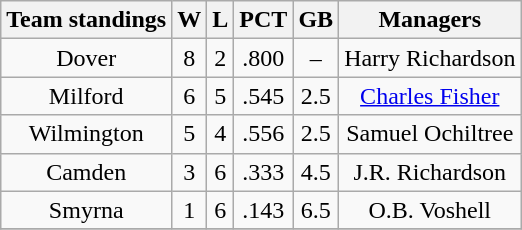<table class="wikitable">
<tr>
<th>Team standings</th>
<th>W</th>
<th>L</th>
<th>PCT</th>
<th>GB</th>
<th>Managers</th>
</tr>
<tr align=center>
<td>Dover</td>
<td>8</td>
<td>2</td>
<td>.800</td>
<td>–</td>
<td>Harry Richardson</td>
</tr>
<tr align=center>
<td>Milford</td>
<td>6</td>
<td>5</td>
<td>.545</td>
<td>2.5</td>
<td><a href='#'>Charles Fisher</a></td>
</tr>
<tr align=center>
<td>Wilmington</td>
<td>5</td>
<td>4</td>
<td>.556</td>
<td>2.5</td>
<td>Samuel Ochiltree</td>
</tr>
<tr align=center>
<td>Camden</td>
<td>3</td>
<td>6</td>
<td>.333</td>
<td>4.5</td>
<td>J.R. Richardson</td>
</tr>
<tr align=center>
<td>Smyrna</td>
<td>1</td>
<td>6</td>
<td>.143</td>
<td>6.5</td>
<td>O.B. Voshell</td>
</tr>
<tr align=center>
</tr>
</table>
